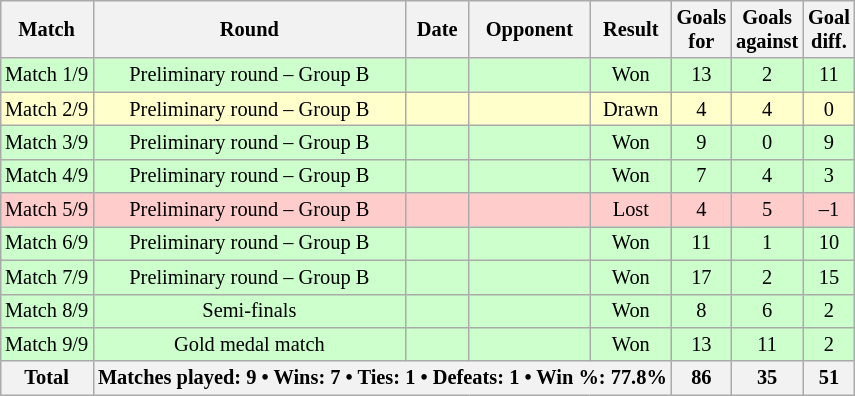<table class="wikitable sortable" style="text-align: center; font-size: 85%; margin-left: 1em;">
<tr>
<th>Match</th>
<th>Round</th>
<th>Date</th>
<th>Opponent</th>
<th>Result</th>
<th>Goals<br>for</th>
<th>Goals<br>against</th>
<th>Goal<br>diff.</th>
</tr>
<tr style="background-color: #ccffcc;">
<td>Match 1/9</td>
<td>Preliminary round – Group B</td>
<td style="text-align: right;"></td>
<td style="text-align: left;"></td>
<td>Won</td>
<td>13</td>
<td>2</td>
<td>11</td>
</tr>
<tr style="background-color: #ffffcc;">
<td>Match 2/9</td>
<td>Preliminary round – Group B</td>
<td style="text-align: right;"></td>
<td style="text-align: left;"></td>
<td>Drawn</td>
<td>4</td>
<td>4</td>
<td>0</td>
</tr>
<tr style="background-color: #ccffcc;">
<td>Match 3/9</td>
<td>Preliminary round – Group B</td>
<td style="text-align: right;"></td>
<td style="text-align: left;"></td>
<td>Won</td>
<td>9</td>
<td>0</td>
<td>9</td>
</tr>
<tr style="background-color: #ccffcc;">
<td>Match 4/9</td>
<td>Preliminary round – Group B</td>
<td style="text-align: right;"></td>
<td style="text-align: left;"></td>
<td>Won</td>
<td>7</td>
<td>4</td>
<td>3</td>
</tr>
<tr style="background-color: #ffcccc;">
<td>Match 5/9</td>
<td>Preliminary round – Group B</td>
<td style="text-align: right;"></td>
<td style="text-align: left;"></td>
<td>Lost</td>
<td>4</td>
<td>5</td>
<td>–1</td>
</tr>
<tr style="background-color: #ccffcc;">
<td>Match 6/9</td>
<td>Preliminary round – Group B</td>
<td style="text-align: right;"></td>
<td style="text-align: left;"></td>
<td>Won</td>
<td>11</td>
<td>1</td>
<td>10</td>
</tr>
<tr style="background-color: #ccffcc;">
<td>Match 7/9</td>
<td>Preliminary round – Group B</td>
<td style="text-align: right;"></td>
<td style="text-align: left;"></td>
<td>Won</td>
<td>17</td>
<td>2</td>
<td>15</td>
</tr>
<tr style="background-color: #ccffcc;">
<td>Match 8/9</td>
<td>Semi-finals</td>
<td style="text-align: right;"></td>
<td style="text-align: left;"></td>
<td>Won</td>
<td>8</td>
<td>6</td>
<td>2</td>
</tr>
<tr style="background-color: #ccffcc;">
<td>Match 9/9</td>
<td>Gold medal match</td>
<td style="text-align: right;"></td>
<td style="text-align: left;"></td>
<td>Won</td>
<td>13</td>
<td>11</td>
<td>2</td>
</tr>
<tr>
<th>Total</th>
<th colspan="4">Matches played: 9 • Wins: 7 • Ties: 1 • Defeats: 1 • Win %: 77.8%</th>
<th>86</th>
<th>35</th>
<th>51</th>
</tr>
</table>
